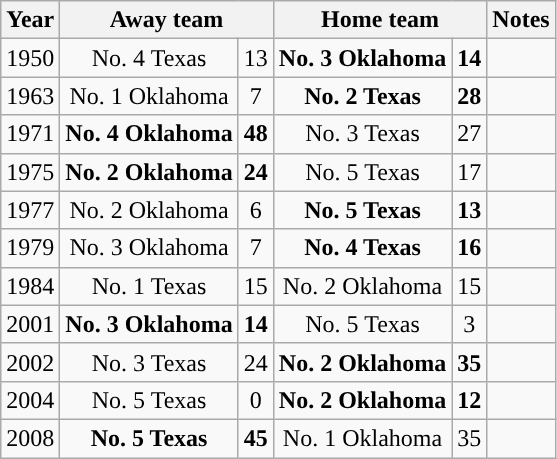<table class="wikitable">
<tr>
<th>Year</th>
<th colspan="2">Away team</th>
<th colspan="2">Home team</th>
<th>Notes</th>
</tr>
<tr align="center">
<td>1950</td>
<td>No. 4 Texas</td>
<td>13</td>
<td><strong>No. 3 Oklahoma</strong></td>
<td><strong>14</strong></td>
<td></td>
</tr>
<tr align="center">
<td>1963</td>
<td>No. 1 Oklahoma</td>
<td>7</td>
<td><strong>No. 2 Texas</strong></td>
<td><strong>28</strong></td>
<td></td>
</tr>
<tr align="center">
<td>1971</td>
<td><strong>No. 4 Oklahoma</strong></td>
<td><strong>48</strong></td>
<td>No. 3 Texas</td>
<td>27</td>
<td></td>
</tr>
<tr align="center">
<td>1975</td>
<td><strong>No. 2 Oklahoma</strong></td>
<td><strong>24</strong></td>
<td>No. 5 Texas</td>
<td>17</td>
<td></td>
</tr>
<tr align="center">
<td>1977</td>
<td>No. 2 Oklahoma</td>
<td>6</td>
<td><strong>No. 5 Texas</strong></td>
<td><strong>13</strong></td>
<td></td>
</tr>
<tr align="center">
<td>1979</td>
<td>No. 3 Oklahoma</td>
<td>7</td>
<td><strong>No. 4 Texas</strong></td>
<td><strong>16</strong></td>
<td></td>
</tr>
<tr align="center">
<td>1984</td>
<td>No. 1 Texas</td>
<td>15</td>
<td>No. 2 Oklahoma</td>
<td>15</td>
<td></td>
</tr>
<tr align="center">
<td>2001</td>
<td><strong>No. 3 Oklahoma</strong></td>
<td><strong>14</strong></td>
<td>No. 5 Texas</td>
<td>3</td>
<td></td>
</tr>
<tr align="center">
<td>2002</td>
<td>No. 3 Texas</td>
<td>24</td>
<td><strong>No. 2 Oklahoma</strong></td>
<td><strong>35</strong></td>
<td></td>
</tr>
<tr align="center">
<td>2004</td>
<td>No. 5 Texas</td>
<td>0</td>
<td><strong>No. 2 Oklahoma</strong></td>
<td><strong>12</strong></td>
<td></td>
</tr>
<tr align="center">
<td>2008</td>
<td><strong>No. 5 Texas</strong></td>
<td><strong>45</strong></td>
<td>No. 1 Oklahoma</td>
<td>35</td>
</tr>
</table>
